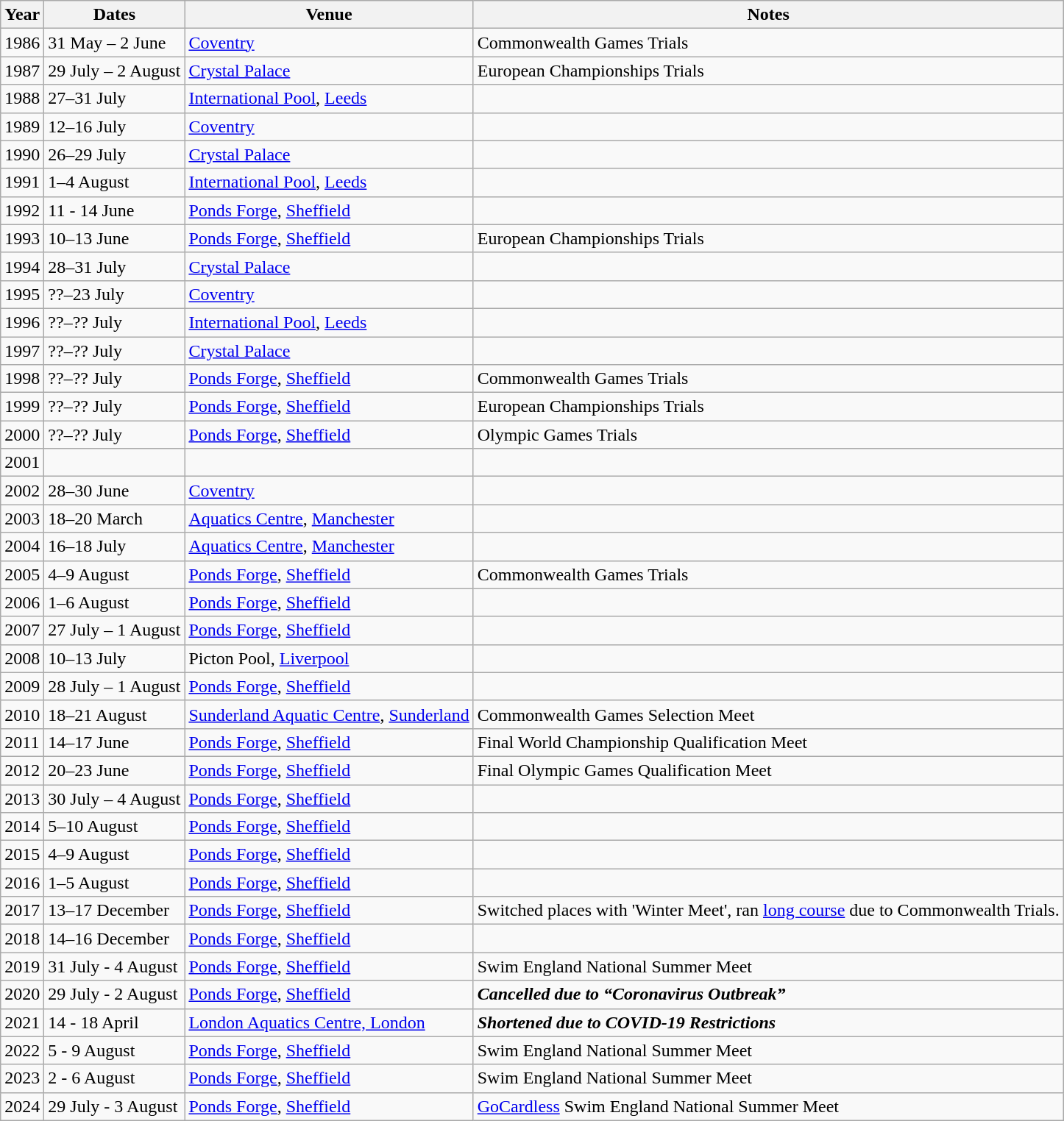<table class="wikitable">
<tr>
<th>Year</th>
<th>Dates</th>
<th>Venue</th>
<th>Notes</th>
</tr>
<tr>
<td>1986</td>
<td>31 May – 2 June</td>
<td><a href='#'>Coventry</a></td>
<td>Commonwealth Games Trials</td>
</tr>
<tr>
<td>1987</td>
<td>29 July – 2 August</td>
<td><a href='#'>Crystal Palace</a></td>
<td>European Championships Trials</td>
</tr>
<tr>
<td>1988</td>
<td>27–31 July</td>
<td><a href='#'>International Pool</a>, <a href='#'>Leeds</a></td>
<td></td>
</tr>
<tr>
<td>1989</td>
<td>12–16 July</td>
<td><a href='#'>Coventry</a></td>
<td></td>
</tr>
<tr>
<td>1990</td>
<td>26–29 July</td>
<td><a href='#'>Crystal Palace</a></td>
<td></td>
</tr>
<tr>
<td>1991</td>
<td>1–4 August</td>
<td><a href='#'>International Pool</a>, <a href='#'>Leeds</a></td>
<td></td>
</tr>
<tr>
<td>1992</td>
<td>11 - 14 June</td>
<td><a href='#'>Ponds Forge</a>, <a href='#'>Sheffield</a></td>
<td></td>
</tr>
<tr>
<td>1993</td>
<td>10–13 June</td>
<td><a href='#'>Ponds Forge</a>, <a href='#'>Sheffield</a></td>
<td>European Championships Trials</td>
</tr>
<tr>
<td>1994</td>
<td>28–31 July</td>
<td><a href='#'>Crystal Palace</a></td>
<td></td>
</tr>
<tr>
<td>1995</td>
<td>??–23 July</td>
<td><a href='#'>Coventry</a></td>
<td></td>
</tr>
<tr>
<td>1996</td>
<td>??–?? July</td>
<td><a href='#'>International Pool</a>, <a href='#'>Leeds</a></td>
<td></td>
</tr>
<tr>
<td>1997</td>
<td>??–?? July</td>
<td><a href='#'>Crystal Palace</a></td>
<td></td>
</tr>
<tr>
<td>1998</td>
<td>??–?? July</td>
<td><a href='#'>Ponds Forge</a>, <a href='#'>Sheffield</a></td>
<td>Commonwealth Games Trials</td>
</tr>
<tr>
<td>1999</td>
<td>??–?? July</td>
<td><a href='#'>Ponds Forge</a>, <a href='#'>Sheffield</a></td>
<td>European Championships Trials</td>
</tr>
<tr>
<td>2000</td>
<td>??–?? July</td>
<td><a href='#'>Ponds Forge</a>, <a href='#'>Sheffield</a></td>
<td>Olympic Games Trials</td>
</tr>
<tr>
<td>2001</td>
<td></td>
<td></td>
<td></td>
</tr>
<tr>
<td>2002</td>
<td>28–30 June</td>
<td><a href='#'>Coventry</a></td>
<td></td>
</tr>
<tr>
<td>2003</td>
<td>18–20 March</td>
<td><a href='#'>Aquatics Centre</a>, <a href='#'>Manchester</a></td>
<td></td>
</tr>
<tr>
<td>2004</td>
<td>16–18 July</td>
<td><a href='#'>Aquatics Centre</a>, <a href='#'>Manchester</a></td>
<td></td>
</tr>
<tr>
<td>2005</td>
<td>4–9 August</td>
<td><a href='#'>Ponds Forge</a>, <a href='#'>Sheffield</a></td>
<td>Commonwealth Games Trials</td>
</tr>
<tr>
<td>2006</td>
<td>1–6 August</td>
<td><a href='#'>Ponds Forge</a>, <a href='#'>Sheffield</a></td>
<td></td>
</tr>
<tr>
<td>2007</td>
<td>27 July – 1 August</td>
<td><a href='#'>Ponds Forge</a>, <a href='#'>Sheffield</a></td>
<td></td>
</tr>
<tr>
<td>2008</td>
<td>10–13 July</td>
<td>Picton Pool, <a href='#'>Liverpool</a></td>
<td></td>
</tr>
<tr>
<td>2009</td>
<td>28 July – 1 August</td>
<td><a href='#'>Ponds Forge</a>, <a href='#'>Sheffield</a></td>
<td></td>
</tr>
<tr>
<td>2010</td>
<td>18–21 August</td>
<td><a href='#'>Sunderland Aquatic Centre</a>, <a href='#'>Sunderland</a></td>
<td>Commonwealth Games Selection Meet</td>
</tr>
<tr>
<td>2011</td>
<td>14–17 June</td>
<td><a href='#'>Ponds Forge</a>, <a href='#'>Sheffield</a></td>
<td>Final World Championship Qualification Meet</td>
</tr>
<tr>
<td>2012</td>
<td>20–23 June</td>
<td><a href='#'>Ponds Forge</a>, <a href='#'>Sheffield</a></td>
<td>Final Olympic Games Qualification Meet</td>
</tr>
<tr>
<td>2013</td>
<td>30 July – 4 August</td>
<td><a href='#'>Ponds Forge</a>, <a href='#'>Sheffield</a></td>
<td></td>
</tr>
<tr>
<td>2014</td>
<td>5–10 August</td>
<td><a href='#'>Ponds Forge</a>, <a href='#'>Sheffield</a></td>
<td></td>
</tr>
<tr>
<td>2015</td>
<td>4–9 August</td>
<td><a href='#'>Ponds Forge</a>, <a href='#'>Sheffield</a></td>
<td></td>
</tr>
<tr>
<td>2016</td>
<td>1–5 August</td>
<td><a href='#'>Ponds Forge</a>, <a href='#'>Sheffield</a></td>
<td></td>
</tr>
<tr>
<td>2017</td>
<td>13–17 December</td>
<td><a href='#'>Ponds Forge</a>, <a href='#'>Sheffield</a></td>
<td>Switched places with 'Winter Meet', ran <a href='#'>long course</a> due to Commonwealth Trials.</td>
</tr>
<tr>
<td>2018</td>
<td>14–16 December</td>
<td><a href='#'>Ponds Forge</a>, <a href='#'>Sheffield</a></td>
<td></td>
</tr>
<tr>
<td>2019</td>
<td>31 July -  4 August</td>
<td><a href='#'>Ponds Forge</a>, <a href='#'>Sheffield</a></td>
<td>Swim England National Summer Meet</td>
</tr>
<tr>
<td>2020</td>
<td>29 July - 2 August</td>
<td><a href='#'>Ponds Forge</a>, <a href='#'>Sheffield</a></td>
<td><strong><em>Cancelled due to “Coronavirus Outbreak”</em></strong></td>
</tr>
<tr>
<td>2021</td>
<td>14 - 18 April</td>
<td><a href='#'>London Aquatics Centre, London</a></td>
<td><strong><em>Shortened due to COVID-19 Restrictions</em></strong></td>
</tr>
<tr>
<td>2022</td>
<td>5 - 9 August</td>
<td><a href='#'>Ponds Forge</a>, <a href='#'>Sheffield</a></td>
<td>Swim England National Summer Meet</td>
</tr>
<tr>
<td>2023</td>
<td>2 - 6 August</td>
<td><a href='#'>Ponds Forge</a>, <a href='#'>Sheffield</a></td>
<td>Swim England National Summer Meet</td>
</tr>
<tr>
<td>2024</td>
<td>29 July - 3 August</td>
<td><a href='#'>Ponds Forge</a>, <a href='#'>Sheffield</a></td>
<td><a href='#'>GoCardless</a> Swim England National Summer Meet</td>
</tr>
</table>
